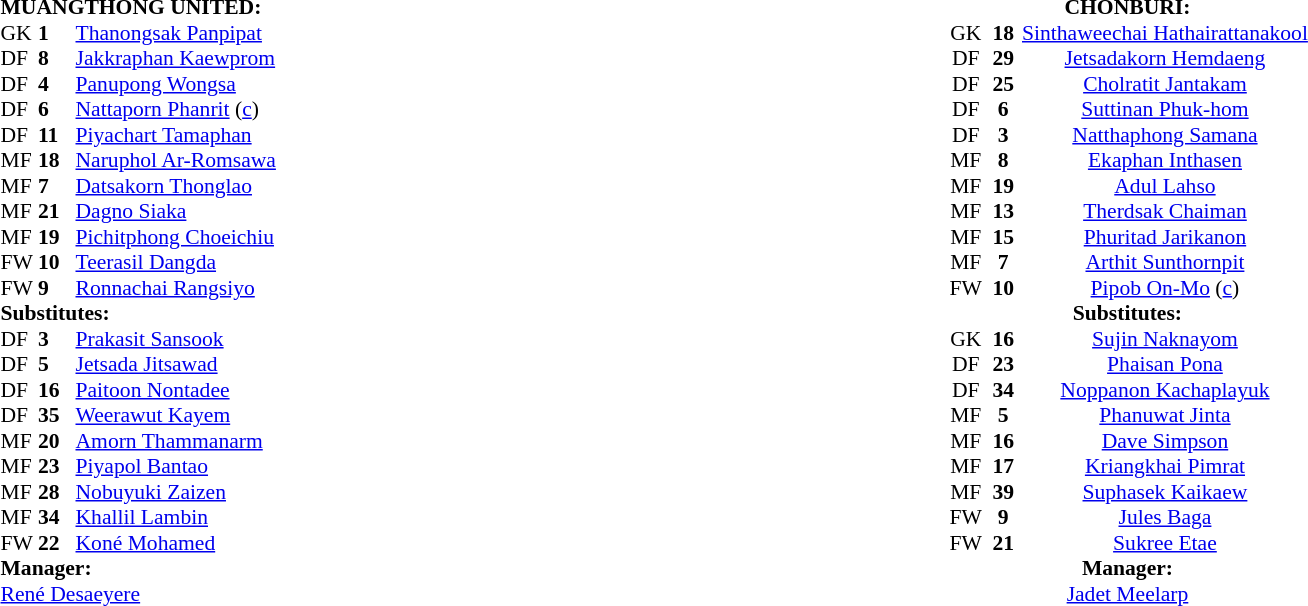<table width="100%">
<tr>
<td style="vertical-align:top" width="50%"><br><table style="font-size: 90%" cellspacing="0" cellpadding="0">
<tr>
<td colspan="4"><strong>MUANGTHONG UNITED:</strong></td>
</tr>
<tr>
<th width=25></th>
<th width=25></th>
</tr>
<tr>
<td>GK</td>
<td><strong>1</strong></td>
<td> <a href='#'>Thanongsak Panpipat</a></td>
</tr>
<tr>
<td>DF</td>
<td><strong>8</strong></td>
<td> <a href='#'>Jakkraphan Kaewprom</a></td>
</tr>
<tr>
<td>DF</td>
<td><strong>4</strong></td>
<td> <a href='#'>Panupong Wongsa</a></td>
<td></td>
<td></td>
</tr>
<tr>
<td>DF</td>
<td><strong>6</strong></td>
<td> <a href='#'>Nattaporn Phanrit</a> (<a href='#'>c</a>)</td>
</tr>
<tr>
<td>DF</td>
<td><strong>11</strong></td>
<td> <a href='#'>Piyachart Tamaphan</a></td>
</tr>
<tr>
<td>MF</td>
<td><strong>18</strong></td>
<td> <a href='#'>Naruphol Ar-Romsawa</a></td>
<td></td>
<td></td>
</tr>
<tr>
<td>MF</td>
<td><strong>7</strong></td>
<td> <a href='#'>Datsakorn Thonglao</a></td>
</tr>
<tr>
<td>MF</td>
<td><strong>21</strong></td>
<td> <a href='#'>Dagno Siaka</a></td>
</tr>
<tr>
<td>MF</td>
<td><strong>19</strong></td>
<td> <a href='#'>Pichitphong Choeichiu</a></td>
</tr>
<tr>
<td>FW</td>
<td><strong>10</strong></td>
<td> <a href='#'>Teerasil Dangda</a></td>
</tr>
<tr>
<td>FW</td>
<td><strong>9</strong></td>
<td> <a href='#'>Ronnachai Rangsiyo</a></td>
<td></td>
<td></td>
</tr>
<tr>
<td colspan="4"><strong>Substitutes:</strong></td>
</tr>
<tr>
<td>DF</td>
<td><strong>3</strong></td>
<td> <a href='#'>Prakasit Sansook</a></td>
</tr>
<tr>
<td>DF</td>
<td><strong>5</strong></td>
<td> <a href='#'>Jetsada Jitsawad</a></td>
<td></td>
<td></td>
</tr>
<tr>
<td>DF</td>
<td><strong>16</strong></td>
<td> <a href='#'>Paitoon Nontadee</a></td>
</tr>
<tr>
<td>DF</td>
<td><strong>35</strong></td>
<td> <a href='#'>Weerawut Kayem</a></td>
</tr>
<tr>
<td>MF</td>
<td><strong>20</strong></td>
<td> <a href='#'>Amorn Thammanarm</a></td>
<td></td>
<td></td>
</tr>
<tr>
<td>MF</td>
<td><strong>23</strong></td>
<td> <a href='#'>Piyapol Bantao</a></td>
</tr>
<tr>
<td>MF</td>
<td><strong>28</strong></td>
<td> <a href='#'>Nobuyuki Zaizen</a></td>
</tr>
<tr>
<td>MF</td>
<td><strong>34</strong></td>
<td> <a href='#'>Khallil Lambin</a></td>
</tr>
<tr>
<td>FW</td>
<td><strong>22</strong></td>
<td> <a href='#'>Koné Mohamed</a></td>
<td></td>
<td></td>
</tr>
<tr>
<td colspan="3"><strong>Manager:</strong></td>
</tr>
<tr>
<td colspan="4"> <a href='#'>René Desaeyere</a></td>
</tr>
</table>
</td>
<td style="vertical-align:top" width="50%"><br><table style="font-size: 90%; text-align:center" cellspacing="0" cellpadding="0">
<tr>
<td colspan="4"><strong>CHONBURI:</strong></td>
</tr>
<tr>
<th width=25></th>
<th width=25></th>
</tr>
<tr>
<td>GK</td>
<td><strong>18</strong></td>
<td> <a href='#'>Sinthaweechai Hathairattanakool</a></td>
</tr>
<tr>
<td>DF</td>
<td><strong>29</strong></td>
<td> <a href='#'>Jetsadakorn Hemdaeng</a></td>
</tr>
<tr>
<td>DF</td>
<td><strong>25</strong></td>
<td> <a href='#'>Cholratit Jantakam</a></td>
</tr>
<tr>
<td>DF</td>
<td><strong>6</strong></td>
<td> <a href='#'>Suttinan Phuk-hom</a></td>
</tr>
<tr>
<td>DF</td>
<td><strong>3</strong></td>
<td> <a href='#'>Natthaphong Samana</a></td>
</tr>
<tr>
<td>MF</td>
<td><strong>8</strong></td>
<td> <a href='#'>Ekaphan Inthasen</a></td>
<td></td>
<td></td>
</tr>
<tr>
<td>MF</td>
<td><strong>19</strong></td>
<td> <a href='#'>Adul Lahso</a></td>
</tr>
<tr>
<td>MF</td>
<td><strong>13</strong></td>
<td> <a href='#'>Therdsak Chaiman</a></td>
<td></td>
<td></td>
</tr>
<tr>
<td>MF</td>
<td><strong>15</strong></td>
<td> <a href='#'>Phuritad Jarikanon</a></td>
</tr>
<tr>
<td>MF</td>
<td><strong>7</strong></td>
<td> <a href='#'>Arthit Sunthornpit</a></td>
<td></td>
<td></td>
</tr>
<tr>
<td>FW</td>
<td><strong>10</strong></td>
<td> <a href='#'>Pipob On-Mo</a> (<a href='#'>c</a>)</td>
<td></td>
</tr>
<tr>
<td colspan="4"><strong>Substitutes:</strong></td>
</tr>
<tr>
<td>GK</td>
<td><strong>16</strong></td>
<td> <a href='#'>Sujin Naknayom</a></td>
</tr>
<tr>
<td>DF</td>
<td><strong>23</strong></td>
<td> <a href='#'>Phaisan Pona</a></td>
</tr>
<tr>
<td>DF</td>
<td><strong>34</strong></td>
<td> <a href='#'>Noppanon Kachaplayuk</a></td>
</tr>
<tr>
<td>MF</td>
<td><strong>5</strong></td>
<td> <a href='#'>Phanuwat Jinta</a></td>
<td></td>
<td></td>
</tr>
<tr>
<td>MF</td>
<td><strong>16</strong></td>
<td> <a href='#'>Dave Simpson</a></td>
</tr>
<tr>
<td>MF</td>
<td><strong>17</strong></td>
<td> <a href='#'>Kriangkhai Pimrat</a></td>
</tr>
<tr>
<td>MF</td>
<td><strong>39</strong></td>
<td> <a href='#'>Suphasek Kaikaew</a></td>
<td></td>
<td></td>
</tr>
<tr>
<td>FW</td>
<td><strong>9</strong></td>
<td> <a href='#'>Jules Baga</a></td>
<td></td>
<td></td>
</tr>
<tr>
<td>FW</td>
<td><strong>21</strong></td>
<td> <a href='#'>Sukree Etae</a></td>
</tr>
<tr>
<td colspan="3"><strong>Manager:</strong></td>
</tr>
<tr>
<td colspan="4"> <a href='#'>Jadet Meelarp</a></td>
</tr>
</table>
</td>
</tr>
</table>
